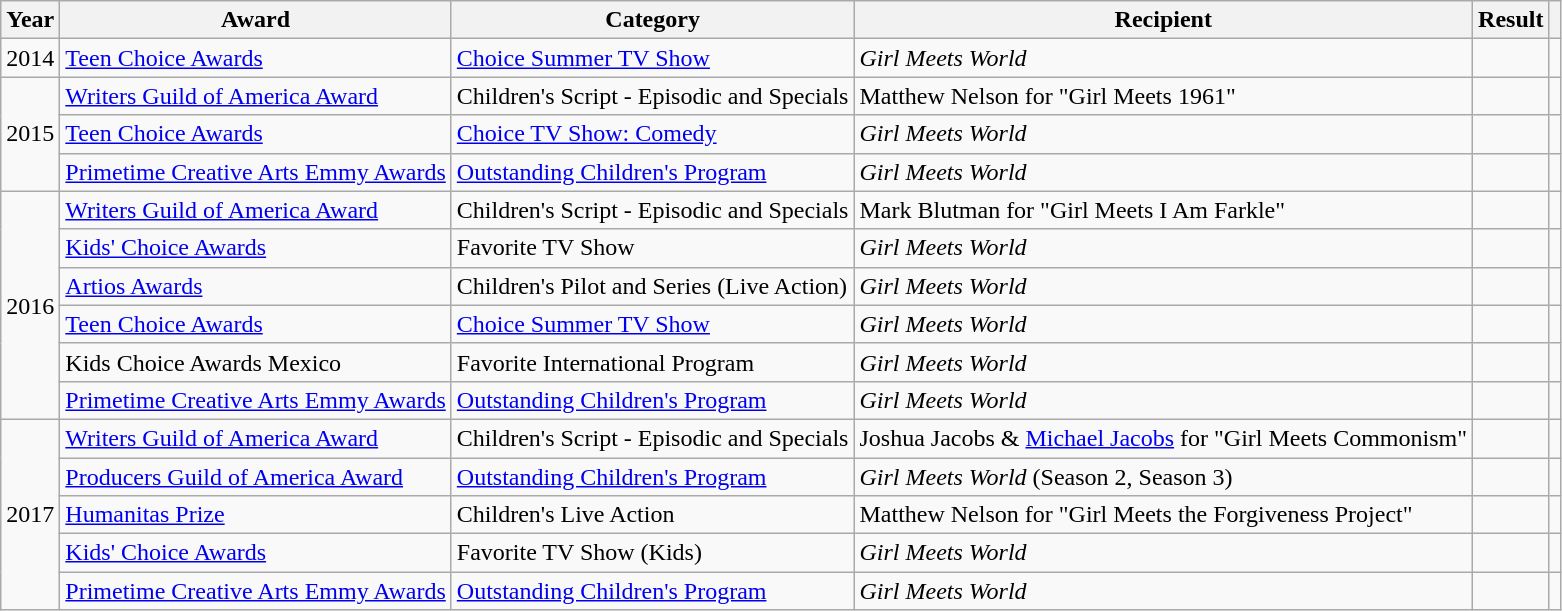<table class="wikitable plainrowheaders">
<tr>
<th>Year</th>
<th>Award</th>
<th>Category</th>
<th>Recipient</th>
<th>Result</th>
<th></th>
</tr>
<tr>
<td>2014</td>
<td><a href='#'>Teen Choice Awards</a></td>
<td><a href='#'>Choice Summer TV Show</a></td>
<td><em>Girl Meets World</em></td>
<td></td>
<td style="text-align:center;"></td>
</tr>
<tr>
<td rowspan="3">2015</td>
<td><a href='#'>Writers Guild of America Award</a></td>
<td>Children's Script - Episodic and Specials</td>
<td>Matthew Nelson for "Girl Meets 1961"</td>
<td></td>
<td style="text-align:center;"></td>
</tr>
<tr>
<td><a href='#'>Teen Choice Awards</a></td>
<td><a href='#'>Choice TV Show: Comedy</a></td>
<td><em>Girl Meets World</em></td>
<td></td>
<td style="text-align:center;"></td>
</tr>
<tr>
<td><a href='#'>Primetime Creative Arts Emmy Awards</a></td>
<td><a href='#'>Outstanding Children's Program</a></td>
<td><em>Girl Meets World</em></td>
<td></td>
<td style="text-align:center;"></td>
</tr>
<tr>
<td rowspan="6">2016</td>
<td><a href='#'>Writers Guild of America Award</a></td>
<td>Children's Script - Episodic and Specials</td>
<td>Mark Blutman for "Girl Meets I Am Farkle"</td>
<td></td>
<td style="text-align:center;"></td>
</tr>
<tr>
<td><a href='#'>Kids' Choice Awards</a></td>
<td>Favorite TV Show</td>
<td><em>Girl Meets World</em></td>
<td></td>
<td style="text-align:center;"></td>
</tr>
<tr>
<td><a href='#'>Artios Awards</a></td>
<td>Children's Pilot and Series (Live Action)</td>
<td><em>Girl Meets World</em></td>
<td></td>
<td style="text-align:center;"></td>
</tr>
<tr>
<td><a href='#'>Teen Choice Awards</a></td>
<td><a href='#'>Choice Summer TV Show</a></td>
<td><em>Girl Meets World</em></td>
<td></td>
<td style="text-align:center;"></td>
</tr>
<tr>
<td>Kids Choice Awards Mexico</td>
<td>Favorite International Program</td>
<td><em>Girl Meets World</em></td>
<td></td>
<td style="text-align:center;"></td>
</tr>
<tr>
<td><a href='#'>Primetime Creative Arts Emmy Awards</a></td>
<td><a href='#'>Outstanding Children's Program</a></td>
<td><em>Girl Meets World</em></td>
<td></td>
<td style="text-align:center;"></td>
</tr>
<tr>
<td rowspan="5">2017</td>
<td><a href='#'>Writers Guild of America Award</a></td>
<td>Children's Script - Episodic and Specials</td>
<td>Joshua Jacobs & <a href='#'>Michael Jacobs</a> for "Girl Meets Commonism"</td>
<td></td>
<td style="text-align:center;"></td>
</tr>
<tr>
<td><a href='#'>Producers Guild of America Award</a></td>
<td><a href='#'>Outstanding Children's Program</a></td>
<td><em>Girl Meets World</em> (Season 2, Season 3)</td>
<td></td>
<td style="text-align: center;"></td>
</tr>
<tr>
<td><a href='#'>Humanitas Prize</a></td>
<td>Children's Live Action</td>
<td>Matthew Nelson for "Girl Meets the Forgiveness Project"</td>
<td></td>
<td style="text-align: center;"></td>
</tr>
<tr>
<td><a href='#'>Kids' Choice Awards</a></td>
<td>Favorite TV Show (Kids)</td>
<td><em>Girl Meets World</em></td>
<td></td>
<td style=text-align: center;"></td>
</tr>
<tr>
<td><a href='#'>Primetime Creative Arts Emmy Awards</a></td>
<td><a href='#'>Outstanding Children's Program</a></td>
<td><em>Girl Meets World</em></td>
<td></td>
<td></td>
</tr>
</table>
